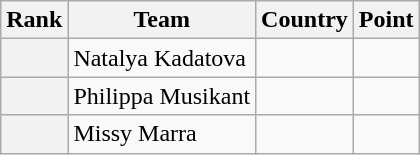<table class="wikitable sortable">
<tr>
<th>Rank</th>
<th>Team</th>
<th>Country</th>
<th>Point</th>
</tr>
<tr>
<th></th>
<td>Natalya Kadatova</td>
<td></td>
<td></td>
</tr>
<tr>
<th></th>
<td>Philippa Musikant</td>
<td></td>
<td></td>
</tr>
<tr>
<th></th>
<td>Missy Marra</td>
<td></td>
<td></td>
</tr>
</table>
